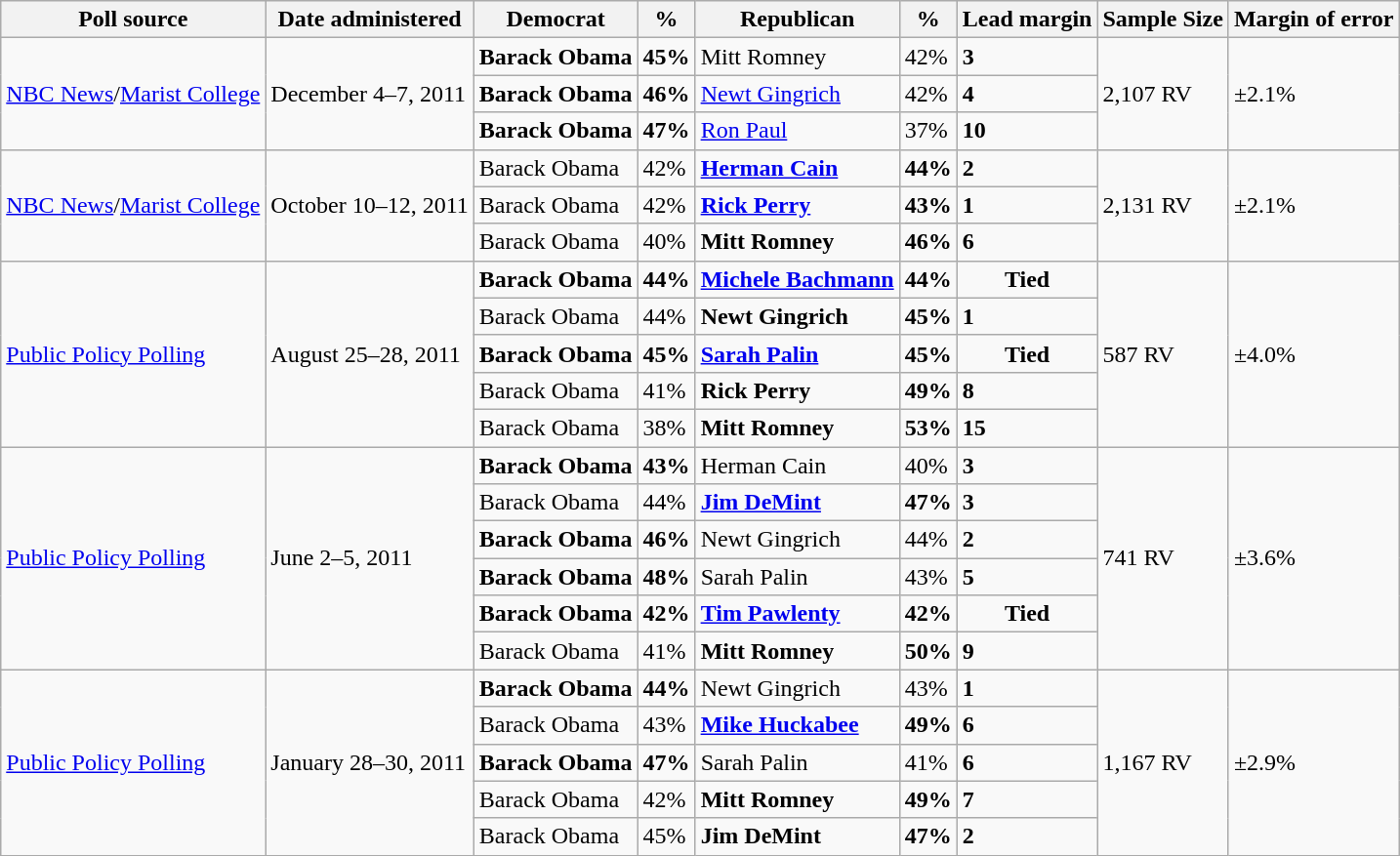<table class="wikitable">
<tr valign=bottom>
<th>Poll source</th>
<th>Date administered</th>
<th>Democrat</th>
<th>%</th>
<th>Republican</th>
<th>%</th>
<th>Lead margin</th>
<th>Sample Size</th>
<th>Margin of error</th>
</tr>
<tr>
<td rowspan=3><a href='#'>NBC News</a>/<a href='#'>Marist College</a></td>
<td rowspan=3>December 4–7, 2011</td>
<td><strong>Barack Obama</strong></td>
<td><strong>45%</strong></td>
<td>Mitt Romney</td>
<td>42%</td>
<td><strong>3</strong></td>
<td rowspan=3>2,107 RV</td>
<td rowspan=3>±2.1%</td>
</tr>
<tr>
<td><strong>Barack Obama</strong></td>
<td><strong>46%</strong></td>
<td><a href='#'>Newt Gingrich</a></td>
<td>42%</td>
<td><strong>4</strong></td>
</tr>
<tr>
<td><strong>Barack Obama</strong></td>
<td><strong>47%</strong></td>
<td><a href='#'>Ron Paul</a></td>
<td>37%</td>
<td><strong>10</strong></td>
</tr>
<tr>
<td rowspan="3"><a href='#'>NBC News</a>/<a href='#'>Marist College</a></td>
<td rowspan="3">October 10–12, 2011</td>
<td>Barack Obama</td>
<td>42%</td>
<td><strong><a href='#'>Herman Cain</a></strong></td>
<td><strong>44%</strong></td>
<td><strong>2</strong></td>
<td rowspan="3">2,131 RV</td>
<td rowspan="3">±2.1%</td>
</tr>
<tr>
<td>Barack Obama</td>
<td>42%</td>
<td><strong><a href='#'>Rick Perry</a></strong></td>
<td><strong>43%</strong></td>
<td><strong>1</strong></td>
</tr>
<tr>
<td>Barack Obama</td>
<td>40%</td>
<td><strong>Mitt Romney</strong></td>
<td><strong>46%</strong></td>
<td><strong>6</strong></td>
</tr>
<tr>
<td rowspan=5><a href='#'>Public Policy Polling</a></td>
<td rowspan=5>August 25–28, 2011</td>
<td><strong>Barack Obama</strong></td>
<td><strong>44%</strong></td>
<td><strong><a href='#'>Michele Bachmann</a></strong></td>
<td><strong>44%</strong></td>
<td align=center><strong>Tied</strong></td>
<td rowspan=5>587 RV</td>
<td rowspan=5>±4.0%</td>
</tr>
<tr>
<td>Barack Obama</td>
<td>44%</td>
<td><strong>Newt Gingrich</strong></td>
<td><strong>45%</strong></td>
<td><strong>1</strong></td>
</tr>
<tr>
<td><strong>Barack Obama</strong></td>
<td><strong>45%</strong></td>
<td><strong><a href='#'>Sarah Palin</a></strong></td>
<td><strong>45%</strong></td>
<td align=center><strong>Tied</strong></td>
</tr>
<tr>
<td>Barack Obama</td>
<td>41%</td>
<td><strong>Rick Perry</strong></td>
<td><strong>49%</strong></td>
<td><strong>8</strong></td>
</tr>
<tr>
<td>Barack Obama</td>
<td>38%</td>
<td><strong>Mitt Romney</strong></td>
<td><strong>53%</strong></td>
<td><strong>15</strong></td>
</tr>
<tr>
<td rowspan=6><a href='#'>Public Policy Polling</a></td>
<td rowspan=6>June 2–5, 2011</td>
<td><strong>Barack Obama</strong></td>
<td><strong>43%</strong></td>
<td>Herman Cain</td>
<td>40%</td>
<td><strong>3</strong></td>
<td rowspan=6>741 RV</td>
<td rowspan=6>±3.6%</td>
</tr>
<tr>
<td>Barack Obama</td>
<td>44%</td>
<td><strong><a href='#'>Jim DeMint</a></strong></td>
<td><strong>47%</strong></td>
<td><strong>3</strong></td>
</tr>
<tr>
<td><strong>Barack Obama</strong></td>
<td><strong>46%</strong></td>
<td>Newt Gingrich</td>
<td>44%</td>
<td><strong>2</strong></td>
</tr>
<tr>
<td><strong>Barack Obama</strong></td>
<td><strong>48%</strong></td>
<td>Sarah Palin</td>
<td>43%</td>
<td><strong>5</strong></td>
</tr>
<tr>
<td><strong>Barack Obama</strong></td>
<td><strong>42%</strong></td>
<td><strong><a href='#'>Tim Pawlenty</a></strong></td>
<td><strong>42%</strong></td>
<td align=center><strong>Tied</strong></td>
</tr>
<tr>
<td>Barack Obama</td>
<td>41%</td>
<td><strong>Mitt Romney</strong></td>
<td><strong>50%</strong></td>
<td><strong>9</strong></td>
</tr>
<tr>
<td rowspan=5><a href='#'>Public Policy Polling</a></td>
<td rowspan=5>January 28–30, 2011</td>
<td><strong>Barack Obama</strong></td>
<td><strong>44%</strong></td>
<td>Newt Gingrich</td>
<td>43%</td>
<td><strong>1</strong></td>
<td rowspan=5>1,167 RV</td>
<td rowspan=5>±2.9%</td>
</tr>
<tr>
<td>Barack Obama</td>
<td>43%</td>
<td><strong><a href='#'>Mike Huckabee</a></strong></td>
<td><strong>49%</strong></td>
<td><strong>6</strong></td>
</tr>
<tr>
<td><strong>Barack Obama</strong></td>
<td><strong>47%</strong></td>
<td>Sarah Palin</td>
<td>41%</td>
<td><strong>6</strong></td>
</tr>
<tr>
<td>Barack Obama</td>
<td>42%</td>
<td><strong>Mitt Romney</strong></td>
<td><strong>49%</strong></td>
<td><strong>7</strong></td>
</tr>
<tr>
<td>Barack Obama</td>
<td>45%</td>
<td><strong>Jim DeMint</strong></td>
<td><strong>47%</strong></td>
<td><strong>2</strong></td>
</tr>
</table>
